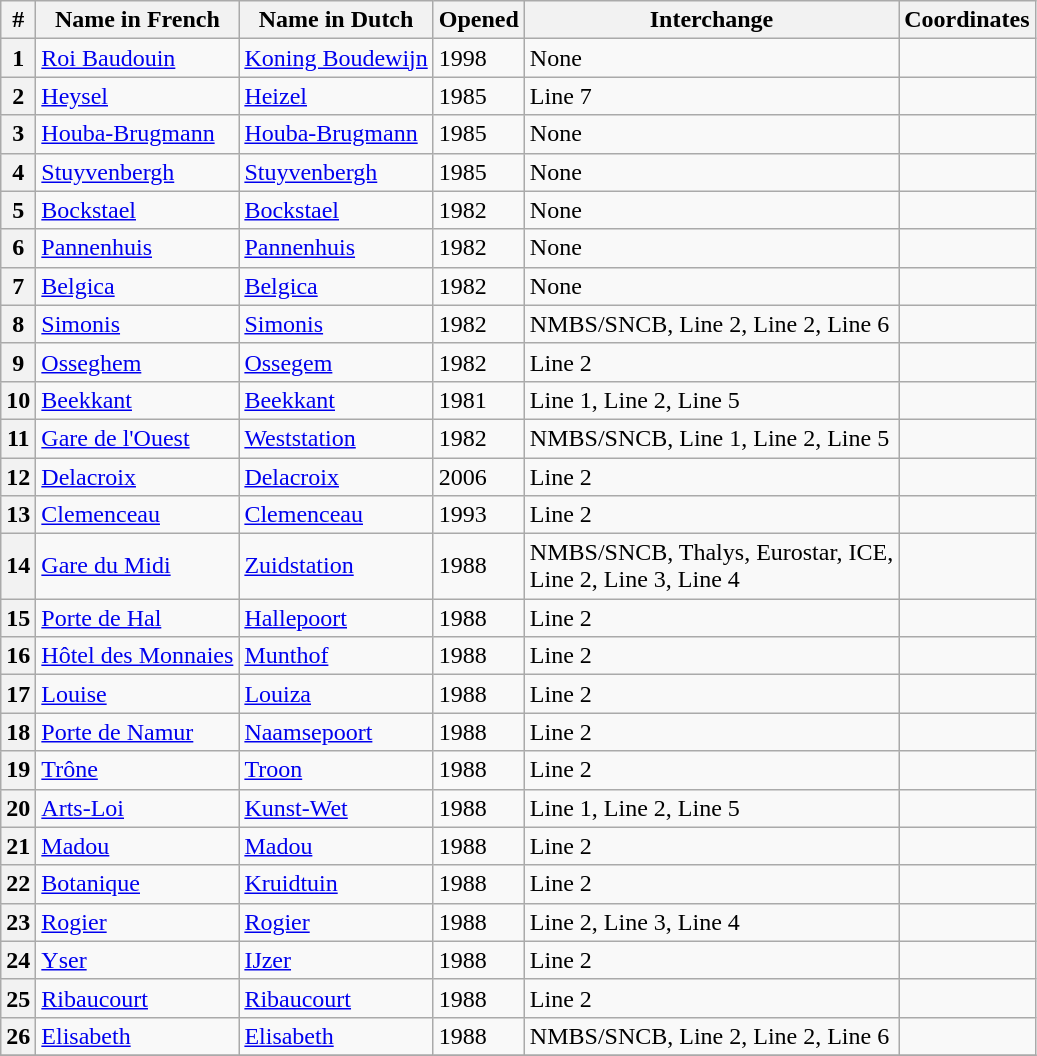<table class="wikitable sortable">
<tr>
<th>#</th>
<th>Name in French</th>
<th>Name in Dutch</th>
<th>Opened</th>
<th>Interchange</th>
<th class="unsortable">Coordinates</th>
</tr>
<tr>
<th>1</th>
<td><a href='#'>Roi Baudouin</a></td>
<td><a href='#'>Koning Boudewijn</a></td>
<td>1998</td>
<td>None</td>
<td></td>
</tr>
<tr>
<th>2</th>
<td><a href='#'>Heysel</a></td>
<td><a href='#'>Heizel</a></td>
<td>1985</td>
<td>Line 7</td>
<td></td>
</tr>
<tr>
<th>3</th>
<td><a href='#'>Houba-Brugmann</a></td>
<td><a href='#'>Houba-Brugmann</a></td>
<td>1985</td>
<td>None</td>
<td></td>
</tr>
<tr>
<th>4</th>
<td><a href='#'>Stuyvenbergh</a></td>
<td><a href='#'>Stuyvenbergh</a></td>
<td>1985</td>
<td>None</td>
<td></td>
</tr>
<tr>
<th>5</th>
<td><a href='#'>Bockstael</a></td>
<td><a href='#'>Bockstael</a></td>
<td>1982</td>
<td>None</td>
<td></td>
</tr>
<tr>
<th>6</th>
<td><a href='#'>Pannenhuis</a></td>
<td><a href='#'>Pannenhuis</a></td>
<td>1982</td>
<td>None</td>
<td></td>
</tr>
<tr>
<th>7</th>
<td><a href='#'>Belgica</a></td>
<td><a href='#'>Belgica</a></td>
<td>1982</td>
<td>None</td>
<td></td>
</tr>
<tr>
<th>8</th>
<td><a href='#'>Simonis</a></td>
<td><a href='#'>Simonis</a></td>
<td>1982</td>
<td>NMBS/SNCB, Line 2, Line 2, Line 6</td>
<td></td>
</tr>
<tr>
<th>9</th>
<td><a href='#'>Osseghem</a></td>
<td><a href='#'>Ossegem</a></td>
<td>1982</td>
<td>Line 2</td>
<td></td>
</tr>
<tr>
<th>10</th>
<td><a href='#'>Beekkant</a></td>
<td><a href='#'>Beekkant</a></td>
<td>1981</td>
<td>Line 1, Line 2, Line 5</td>
<td></td>
</tr>
<tr>
<th>11</th>
<td><a href='#'>Gare de l'Ouest</a></td>
<td><a href='#'>Weststation</a></td>
<td>1982</td>
<td>NMBS/SNCB, Line 1, Line 2, Line 5</td>
<td></td>
</tr>
<tr>
<th>12</th>
<td><a href='#'>Delacroix</a></td>
<td><a href='#'>Delacroix</a></td>
<td>2006</td>
<td>Line 2</td>
<td></td>
</tr>
<tr>
<th>13</th>
<td><a href='#'>Clemenceau</a></td>
<td><a href='#'>Clemenceau</a></td>
<td>1993</td>
<td>Line 2</td>
<td></td>
</tr>
<tr>
<th>14</th>
<td><a href='#'>Gare du Midi</a></td>
<td><a href='#'>Zuidstation</a></td>
<td>1988</td>
<td>NMBS/SNCB, Thalys, Eurostar, ICE,<br> Line 2, Line 3, Line 4</td>
<td></td>
</tr>
<tr>
<th>15</th>
<td><a href='#'>Porte de Hal</a></td>
<td><a href='#'>Hallepoort</a></td>
<td>1988</td>
<td>Line 2</td>
<td></td>
</tr>
<tr>
<th>16</th>
<td><a href='#'>Hôtel des Monnaies</a></td>
<td><a href='#'>Munthof</a></td>
<td>1988</td>
<td>Line 2</td>
<td></td>
</tr>
<tr>
<th>17</th>
<td><a href='#'>Louise</a></td>
<td><a href='#'>Louiza</a></td>
<td>1988</td>
<td>Line 2</td>
<td></td>
</tr>
<tr>
<th>18</th>
<td><a href='#'>Porte de Namur</a></td>
<td><a href='#'>Naamsepoort</a></td>
<td>1988</td>
<td>Line 2</td>
<td></td>
</tr>
<tr>
<th>19</th>
<td><a href='#'>Trône</a></td>
<td><a href='#'>Troon</a></td>
<td>1988</td>
<td>Line 2</td>
<td></td>
</tr>
<tr>
<th>20</th>
<td><a href='#'>Arts-Loi</a></td>
<td><a href='#'>Kunst-Wet</a></td>
<td>1988</td>
<td>Line 1, Line 2, Line 5</td>
<td></td>
</tr>
<tr>
<th>21</th>
<td><a href='#'>Madou</a></td>
<td><a href='#'>Madou</a></td>
<td>1988</td>
<td>Line 2</td>
<td></td>
</tr>
<tr>
<th>22</th>
<td><a href='#'>Botanique</a></td>
<td><a href='#'>Kruidtuin</a></td>
<td>1988</td>
<td>Line 2</td>
<td></td>
</tr>
<tr>
<th>23</th>
<td><a href='#'>Rogier</a></td>
<td><a href='#'>Rogier</a></td>
<td>1988</td>
<td>Line 2, Line 3, Line 4</td>
<td></td>
</tr>
<tr>
<th>24</th>
<td><a href='#'>Yser</a></td>
<td><a href='#'>IJzer</a></td>
<td>1988</td>
<td>Line 2</td>
<td></td>
</tr>
<tr>
<th>25</th>
<td><a href='#'>Ribaucourt</a></td>
<td><a href='#'>Ribaucourt</a></td>
<td>1988</td>
<td>Line 2</td>
<td></td>
</tr>
<tr>
<th>26</th>
<td><a href='#'>Elisabeth</a></td>
<td><a href='#'>Elisabeth</a></td>
<td>1988</td>
<td>NMBS/SNCB, Line 2, Line 2, Line 6</td>
<td></td>
</tr>
<tr>
</tr>
</table>
